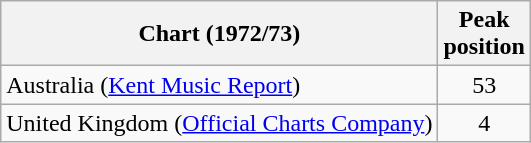<table class="wikitable">
<tr>
<th>Chart (1972/73)</th>
<th>Peak<br> position</th>
</tr>
<tr>
<td>Australia (<a href='#'>Kent Music Report</a>)</td>
<td align="center">53</td>
</tr>
<tr>
<td>United Kingdom (<a href='#'>Official Charts Company</a>)</td>
<td align="center">4</td>
</tr>
</table>
